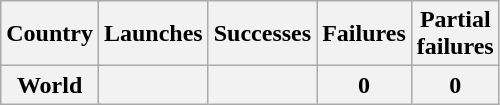<table class="wikitable sortable" style="text-align:center;">
<tr>
<th colspan=2>Country</th>
<th>Launches</th>
<th>Successes</th>
<th>Failures</th>
<th>Partial <br> failures<br></th>
</tr>
<tr class="sortbottom">
<th colspan="2">World</th>
<th></th>
<th></th>
<th>0</th>
<th>0</th>
</tr>
</table>
